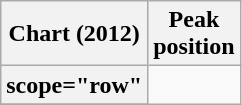<table class="wikitable sortable plainrowheaders">
<tr>
<th scope="col">Chart (2012)</th>
<th scope="col">Peak<br>position</th>
</tr>
<tr>
<th>scope="row"</th>
</tr>
<tr>
</tr>
</table>
